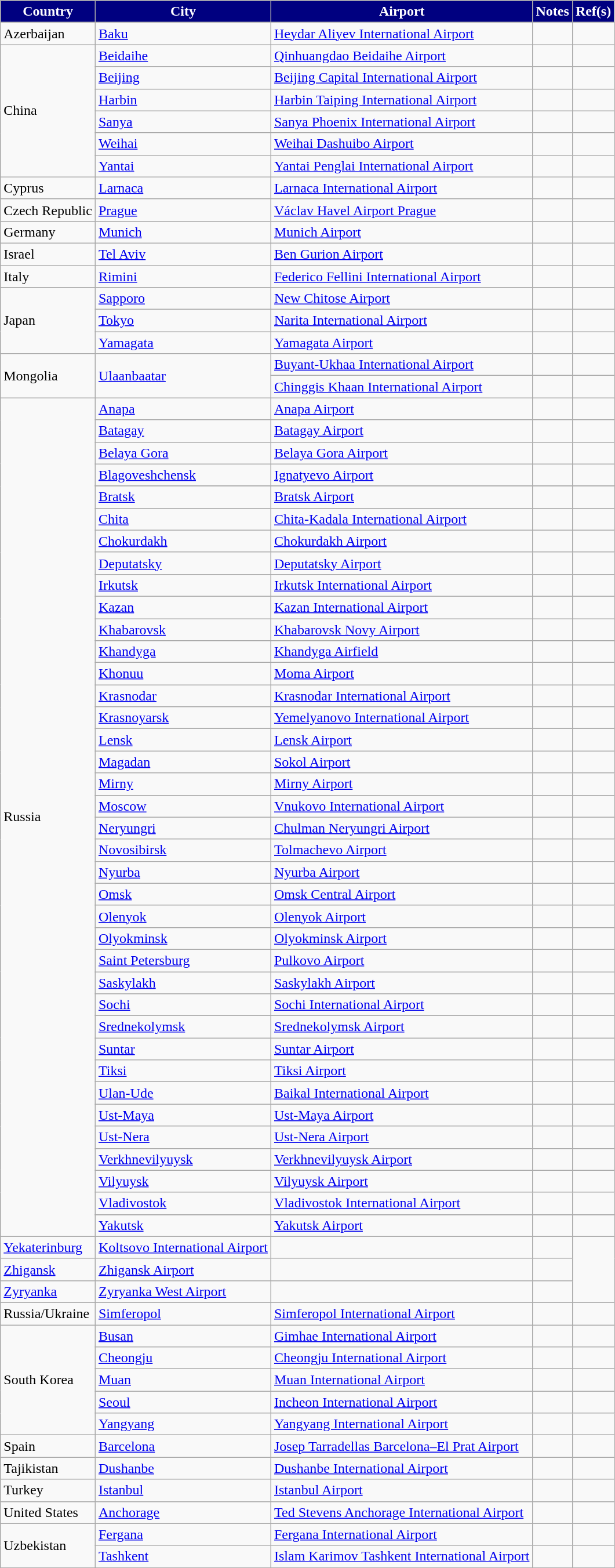<table class="sortable wikitable">
<tr>
<th style="background-color:#000080;color:white">Country</th>
<th style="background-color:#000080;color:white">City</th>
<th style="background-color:#000080;color:white">Airport</th>
<th style="background-color:#000080;color:white">Notes</th>
<th style="background-color:#000080;color:white">Ref(s)</th>
</tr>
<tr>
<td>Azerbaijan</td>
<td><a href='#'>Baku</a></td>
<td><a href='#'>Heydar Aliyev International Airport</a></td>
<td></td>
<td align=center></td>
</tr>
<tr>
<td rowspan="6">China</td>
<td><a href='#'>Beidaihe</a></td>
<td><a href='#'>Qinhuangdao Beidaihe Airport</a></td>
<td></td>
<td align=center></td>
</tr>
<tr>
<td><a href='#'>Beijing</a></td>
<td><a href='#'>Beijing Capital International Airport</a></td>
<td></td>
<td align=center></td>
</tr>
<tr>
<td><a href='#'>Harbin</a></td>
<td><a href='#'>Harbin Taiping International Airport</a></td>
<td align=center></td>
<td align=center></td>
</tr>
<tr>
<td><a href='#'>Sanya</a></td>
<td><a href='#'>Sanya Phoenix International Airport</a></td>
<td></td>
<td align=center></td>
</tr>
<tr>
<td><a href='#'>Weihai</a></td>
<td><a href='#'>Weihai Dashuibo Airport</a></td>
<td></td>
<td align=center></td>
</tr>
<tr>
<td><a href='#'>Yantai</a></td>
<td><a href='#'>Yantai Penglai International Airport</a></td>
<td></td>
<td align=center></td>
</tr>
<tr>
<td>Cyprus</td>
<td><a href='#'>Larnaca</a></td>
<td><a href='#'>Larnaca International Airport</a></td>
<td></td>
<td align=center></td>
</tr>
<tr>
<td>Czech Republic</td>
<td><a href='#'>Prague</a></td>
<td><a href='#'>Václav Havel Airport Prague</a></td>
<td></td>
<td align=center></td>
</tr>
<tr>
<td>Germany</td>
<td><a href='#'>Munich</a></td>
<td><a href='#'>Munich Airport</a></td>
<td></td>
<td align=center></td>
</tr>
<tr>
<td>Israel</td>
<td><a href='#'>Tel Aviv</a></td>
<td><a href='#'>Ben Gurion Airport</a></td>
<td></td>
<td align=center></td>
</tr>
<tr>
<td>Italy</td>
<td><a href='#'>Rimini</a></td>
<td><a href='#'>Federico Fellini International Airport</a></td>
<td></td>
<td align=center></td>
</tr>
<tr>
<td rowspan="3">Japan</td>
<td><a href='#'>Sapporo</a></td>
<td><a href='#'>New Chitose Airport</a></td>
<td></td>
<td align=center></td>
</tr>
<tr>
<td><a href='#'>Tokyo</a></td>
<td><a href='#'>Narita International Airport</a></td>
<td></td>
<td align=center></td>
</tr>
<tr>
<td><a href='#'>Yamagata</a></td>
<td><a href='#'>Yamagata Airport</a></td>
<td></td>
<td align=center></td>
</tr>
<tr>
<td rowspan="2">Mongolia</td>
<td rowspan="2"><a href='#'>Ulaanbaatar</a></td>
<td><a href='#'>Buyant-Ukhaa International Airport</a></td>
<td></td>
<td align=center></td>
</tr>
<tr>
<td><a href='#'>Chinggis Khaan International Airport</a></td>
<td></td>
<td align=center></td>
</tr>
<tr>
<td rowspan="41">Russia</td>
<td><a href='#'>Anapa</a></td>
<td><a href='#'>Anapa Airport</a></td>
<td></td>
<td align=center></td>
</tr>
<tr>
<td><a href='#'>Batagay</a></td>
<td><a href='#'>Batagay Airport</a></td>
<td align=center></td>
<td align=center></td>
</tr>
<tr>
<td><a href='#'>Belaya Gora</a></td>
<td><a href='#'>Belaya Gora Airport</a></td>
<td align=center></td>
<td align=center></td>
</tr>
<tr>
<td><a href='#'>Blagoveshchensk</a></td>
<td><a href='#'>Ignatyevo Airport</a></td>
<td align=center></td>
<td align=center></td>
</tr>
<tr>
</tr>
<tr>
<td><a href='#'>Bratsk</a></td>
<td><a href='#'>Bratsk Airport</a></td>
<td align=center></td>
<td align=center></td>
</tr>
<tr>
<td><a href='#'>Chita</a></td>
<td><a href='#'>Chita-Kadala International Airport</a></td>
<td align=center></td>
<td align=center></td>
</tr>
<tr>
<td><a href='#'>Chokurdakh</a></td>
<td><a href='#'>Chokurdakh Airport</a></td>
<td align=center></td>
<td align=center></td>
</tr>
<tr>
<td><a href='#'>Deputatsky</a></td>
<td><a href='#'>Deputatsky Airport</a></td>
<td align=center></td>
<td align=center></td>
</tr>
<tr>
<td><a href='#'>Irkutsk</a></td>
<td><a href='#'>Irkutsk International Airport</a></td>
<td></td>
<td align=center></td>
</tr>
<tr>
<td><a href='#'>Kazan</a></td>
<td><a href='#'>Kazan International Airport</a></td>
<td align=center></td>
<td align=center></td>
</tr>
<tr>
<td><a href='#'>Khabarovsk</a></td>
<td><a href='#'>Khabarovsk Novy Airport</a></td>
<td align=center></td>
<td align=center></td>
</tr>
<tr>
</tr>
<tr>
<td><a href='#'>Khandyga</a></td>
<td><a href='#'>Khandyga Airfield</a></td>
<td align=center></td>
<td align=center></td>
</tr>
<tr>
<td><a href='#'>Khonuu</a></td>
<td><a href='#'>Moma Airport</a></td>
<td align=center></td>
<td align=center></td>
</tr>
<tr>
<td><a href='#'>Krasnodar</a></td>
<td><a href='#'>Krasnodar International Airport</a></td>
<td></td>
<td align=center></td>
</tr>
<tr>
<td><a href='#'>Krasnoyarsk</a></td>
<td><a href='#'>Yemelyanovo International Airport</a></td>
<td align=center></td>
<td align=center></td>
</tr>
<tr>
<td><a href='#'>Lensk</a></td>
<td><a href='#'>Lensk Airport</a></td>
<td align=center></td>
<td align=center></td>
</tr>
<tr>
<td><a href='#'>Magadan</a></td>
<td><a href='#'>Sokol Airport</a></td>
<td align=center></td>
<td align=center></td>
</tr>
<tr>
<td><a href='#'>Mirny</a></td>
<td><a href='#'>Mirny Airport</a></td>
<td align=center></td>
<td align=center></td>
</tr>
<tr>
<td><a href='#'>Moscow</a></td>
<td><a href='#'>Vnukovo International Airport</a></td>
<td></td>
<td align=center></td>
</tr>
<tr>
<td><a href='#'>Neryungri</a></td>
<td><a href='#'>Chulman Neryungri Airport</a></td>
<td align=center></td>
<td align=center></td>
</tr>
<tr>
<td><a href='#'>Novosibirsk</a></td>
<td><a href='#'>Tolmachevo Airport</a></td>
<td align=center></td>
<td align=center></td>
</tr>
<tr>
<td><a href='#'>Nyurba</a></td>
<td><a href='#'>Nyurba Airport</a></td>
<td align=center></td>
<td align=center></td>
</tr>
<tr>
<td><a href='#'>Omsk</a></td>
<td><a href='#'>Omsk Central Airport</a></td>
<td align=center></td>
<td align=center></td>
</tr>
<tr>
<td><a href='#'>Olenyok</a></td>
<td><a href='#'>Olenyok Airport</a></td>
<td align=center></td>
<td align=center></td>
</tr>
<tr>
<td><a href='#'>Olyokminsk</a></td>
<td><a href='#'>Olyokminsk Airport</a></td>
<td align=center></td>
<td align=center></td>
</tr>
<tr>
<td><a href='#'>Saint Petersburg</a></td>
<td><a href='#'>Pulkovo Airport</a></td>
<td align=center></td>
<td align=center></td>
</tr>
<tr>
<td><a href='#'>Saskylakh</a></td>
<td><a href='#'>Saskylakh Airport</a></td>
<td align=center></td>
<td align=center></td>
</tr>
<tr>
<td><a href='#'>Sochi</a></td>
<td><a href='#'>Sochi International Airport</a></td>
<td align=center></td>
<td align=center></td>
</tr>
<tr>
<td><a href='#'>Srednekolymsk</a></td>
<td><a href='#'>Srednekolymsk Airport</a></td>
<td align=center></td>
<td align=center></td>
</tr>
<tr>
<td><a href='#'>Suntar</a></td>
<td><a href='#'>Suntar Airport</a></td>
<td align=center></td>
<td align=center></td>
</tr>
<tr>
<td><a href='#'>Tiksi</a></td>
<td><a href='#'>Tiksi Airport</a></td>
<td align=center></td>
<td align=center></td>
</tr>
<tr>
<td><a href='#'>Ulan-Ude</a></td>
<td><a href='#'>Baikal International Airport</a></td>
<td align=center></td>
<td align=center></td>
</tr>
<tr>
<td><a href='#'>Ust-Maya</a></td>
<td><a href='#'>Ust-Maya Airport</a></td>
<td align=center></td>
<td align=center></td>
</tr>
<tr>
<td><a href='#'>Ust-Nera</a></td>
<td><a href='#'>Ust-Nera Airport</a></td>
<td align=center></td>
<td align=center></td>
</tr>
<tr>
<td><a href='#'>Verkhnevilyuysk</a></td>
<td><a href='#'>Verkhnevilyuysk Airport</a></td>
<td align=center></td>
<td align=center></td>
</tr>
<tr>
<td><a href='#'>Vilyuysk</a></td>
<td><a href='#'>Vilyuysk Airport</a></td>
<td align=center></td>
<td align=center></td>
</tr>
<tr>
<td><a href='#'>Vladivostok</a></td>
<td><a href='#'>Vladivostok International Airport</a></td>
<td align=center></td>
<td align=center></td>
</tr>
<tr>
</tr>
<tr>
<td><a href='#'>Yakutsk</a></td>
<td><a href='#'>Yakutsk Airport</a></td>
<td></td>
<td align=center></td>
</tr>
<tr>
<td><a href='#'>Yekaterinburg</a></td>
<td><a href='#'>Koltsovo International Airport</a></td>
<td align=center></td>
<td align=center></td>
</tr>
<tr>
<td><a href='#'>Zhigansk</a></td>
<td><a href='#'>Zhigansk Airport</a></td>
<td align=center></td>
<td align=center></td>
</tr>
<tr>
<td><a href='#'>Zyryanka</a></td>
<td><a href='#'>Zyryanka West Airport</a></td>
<td align=center></td>
<td align=center></td>
</tr>
<tr>
<td>Russia/Ukraine</td>
<td><a href='#'>Simferopol</a></td>
<td><a href='#'>Simferopol International Airport</a></td>
<td></td>
<td align=center></td>
</tr>
<tr>
<td rowspan="5">South Korea</td>
<td><a href='#'>Busan</a></td>
<td><a href='#'>Gimhae International Airport</a></td>
<td></td>
<td align=center></td>
</tr>
<tr>
<td><a href='#'>Cheongju</a></td>
<td><a href='#'>Cheongju International Airport</a></td>
<td></td>
<td align=center></td>
</tr>
<tr>
<td><a href='#'>Muan</a></td>
<td><a href='#'>Muan International Airport</a></td>
<td></td>
<td align=center></td>
</tr>
<tr>
<td><a href='#'>Seoul</a></td>
<td><a href='#'>Incheon International Airport</a></td>
<td></td>
<td align=center></td>
</tr>
<tr>
<td><a href='#'>Yangyang</a></td>
<td><a href='#'>Yangyang International Airport</a></td>
<td></td>
<td align=center></td>
</tr>
<tr>
<td>Spain</td>
<td><a href='#'>Barcelona</a></td>
<td><a href='#'>Josep Tarradellas Barcelona–El Prat Airport</a></td>
<td></td>
<td align=center></td>
</tr>
<tr>
<td>Tajikistan</td>
<td><a href='#'>Dushanbe</a></td>
<td><a href='#'>Dushanbe International Airport</a></td>
<td></td>
<td align=center></td>
</tr>
<tr>
<td>Turkey</td>
<td><a href='#'>Istanbul</a></td>
<td><a href='#'>Istanbul Airport</a></td>
<td></td>
<td align=center></td>
</tr>
<tr>
<td>United States</td>
<td><a href='#'>Anchorage</a></td>
<td><a href='#'>Ted Stevens Anchorage International Airport</a></td>
<td></td>
<td align=center></td>
</tr>
<tr>
<td rowspan="2">Uzbekistan</td>
<td><a href='#'>Fergana</a></td>
<td><a href='#'>Fergana International Airport</a></td>
<td></td>
<td align=center></td>
</tr>
<tr>
<td><a href='#'>Tashkent</a></td>
<td><a href='#'>Islam Karimov Tashkent International Airport</a></td>
<td></td>
<td align=center></td>
</tr>
<tr>
</tr>
</table>
